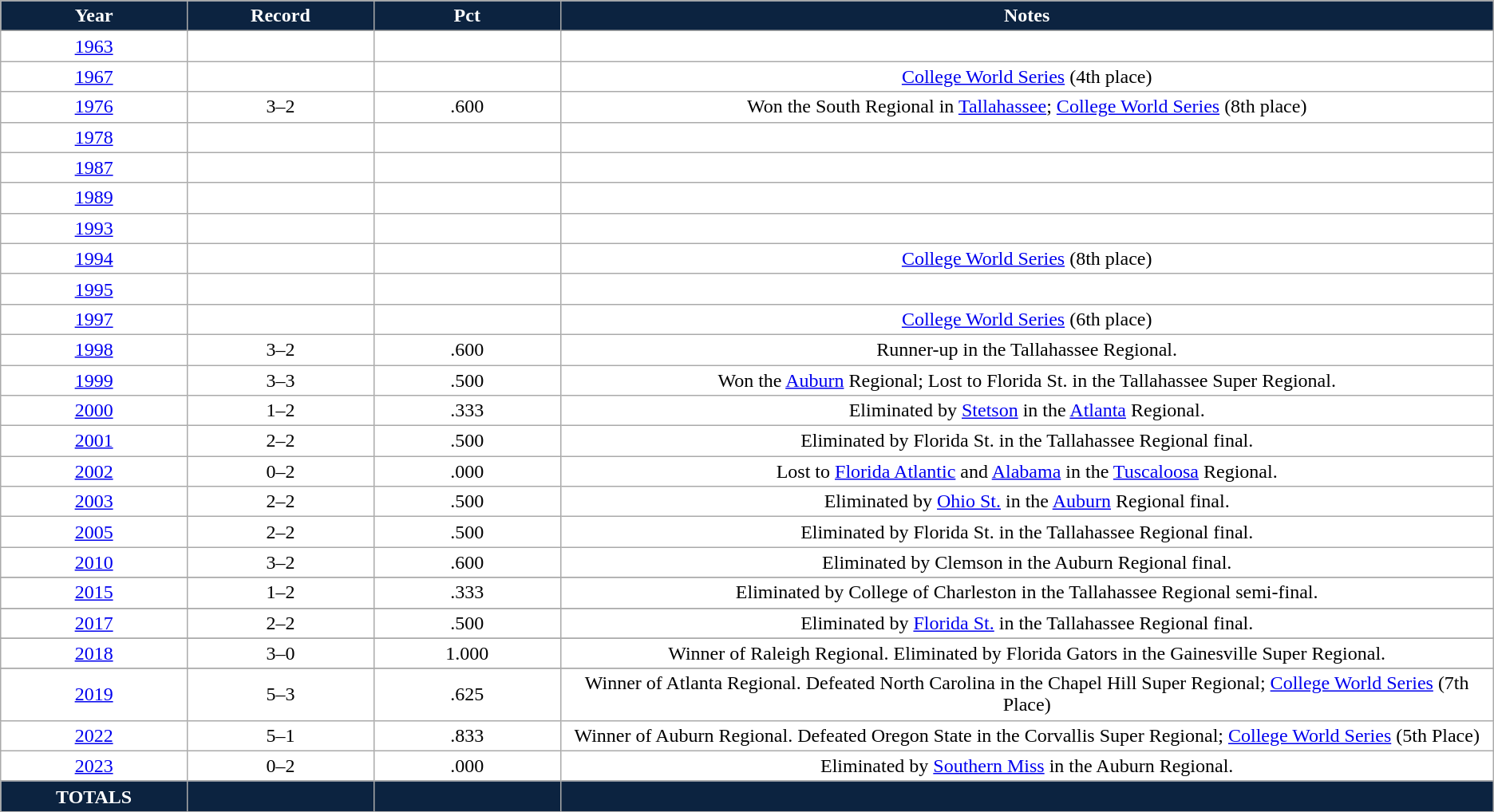<table class="wikitable" style="background:white; min-width:70%">
<tr>
<th style="background:#0C2340;width:10%;color:white">Year</th>
<th style="background:#0C2340;width:10%;color:white">Record</th>
<th style="background:#0C2340;width:10%;color:white">Pct</th>
<th style="background:#0C2340;width:50%;color:white">Notes</th>
</tr>
<tr align="center">
<td><a href='#'>1963</a></td>
<td></td>
<td></td>
<td></td>
</tr>
<tr align="center">
<td><a href='#'>1967</a></td>
<td></td>
<td></td>
<td><a href='#'>College World Series</a> (4th place)</td>
</tr>
<tr align="center">
<td><a href='#'>1976</a></td>
<td>3–2</td>
<td>.600</td>
<td>Won the South Regional in <a href='#'>Tallahassee</a>; <a href='#'>College World Series</a> (8th place)</td>
</tr>
<tr align="center">
<td><a href='#'>1978</a></td>
<td></td>
<td></td>
<td></td>
</tr>
<tr align="center">
<td><a href='#'>1987</a></td>
<td></td>
<td></td>
<td></td>
</tr>
<tr align="center">
<td><a href='#'>1989</a></td>
<td></td>
<td></td>
<td></td>
</tr>
<tr align="center">
<td><a href='#'>1993</a></td>
<td></td>
<td></td>
<td></td>
</tr>
<tr align="center">
<td><a href='#'>1994</a></td>
<td></td>
<td></td>
<td><a href='#'>College World Series</a> (8th place)</td>
</tr>
<tr align="center">
<td><a href='#'>1995</a></td>
<td></td>
<td></td>
<td></td>
</tr>
<tr align="center">
<td><a href='#'>1997</a></td>
<td></td>
<td></td>
<td><a href='#'>College World Series</a> (6th place)</td>
</tr>
<tr align="center">
<td><a href='#'>1998</a></td>
<td>3–2</td>
<td>.600</td>
<td>Runner-up in the Tallahassee Regional.</td>
</tr>
<tr align="center">
<td><a href='#'>1999</a></td>
<td>3–3</td>
<td>.500</td>
<td>Won the <a href='#'>Auburn</a> Regional; Lost to Florida St. in the Tallahassee Super Regional.</td>
</tr>
<tr align="center">
<td><a href='#'>2000</a></td>
<td>1–2</td>
<td>.333</td>
<td>Eliminated by <a href='#'>Stetson</a> in the <a href='#'>Atlanta</a> Regional.</td>
</tr>
<tr align="center">
<td><a href='#'>2001</a></td>
<td>2–2</td>
<td>.500</td>
<td>Eliminated by Florida St. in the Tallahassee Regional final.</td>
</tr>
<tr align="center">
<td><a href='#'>2002</a></td>
<td>0–2</td>
<td>.000</td>
<td>Lost to <a href='#'>Florida Atlantic</a> and <a href='#'>Alabama</a> in the <a href='#'>Tuscaloosa</a> Regional.</td>
</tr>
<tr align="center">
<td><a href='#'>2003</a></td>
<td>2–2</td>
<td>.500</td>
<td>Eliminated by <a href='#'>Ohio St.</a> in the <a href='#'>Auburn</a> Regional final.</td>
</tr>
<tr align="center">
<td><a href='#'>2005</a></td>
<td>2–2</td>
<td>.500</td>
<td>Eliminated by Florida St. in the Tallahassee Regional final.</td>
</tr>
<tr align="center">
<td><a href='#'>2010</a></td>
<td>3–2</td>
<td>.600</td>
<td>Eliminated by Clemson in the Auburn Regional final.</td>
</tr>
<tr align="center">
</tr>
<tr align="center">
<td><a href='#'>2015</a></td>
<td>1–2</td>
<td>.333</td>
<td>Eliminated by College of Charleston in the Tallahassee Regional semi-final.</td>
</tr>
<tr align="center">
</tr>
<tr align="center">
<td><a href='#'>2017</a></td>
<td>2–2</td>
<td>.500</td>
<td>Eliminated by <a href='#'>Florida St.</a> in the Tallahassee Regional final.</td>
</tr>
<tr align="center">
</tr>
<tr align="center">
<td><a href='#'>2018</a></td>
<td>3–0</td>
<td>1.000</td>
<td>Winner of Raleigh Regional. Eliminated by Florida Gators in the Gainesville Super Regional.</td>
</tr>
<tr align="center">
</tr>
<tr align="center">
</tr>
<tr align="center">
<td><a href='#'>2019</a></td>
<td>5–3</td>
<td>.625</td>
<td>Winner of Atlanta Regional. Defeated North Carolina in the Chapel Hill Super Regional; <a href='#'>College World Series</a> (7th Place)</td>
</tr>
<tr align="center">
<td><a href='#'>2022</a></td>
<td>5–1</td>
<td>.833</td>
<td>Winner of Auburn Regional.  Defeated Oregon State in the Corvallis Super Regional; <a href='#'>College World Series</a> (5th Place)</td>
</tr>
<tr align="center">
<td><a href='#'>2023</a></td>
<td>0–2</td>
<td>.000</td>
<td>Eliminated by <a href='#'>Southern Miss</a> in the Auburn Regional.</td>
</tr>
<tr align="center">
<td style="background:#0C2340;color:white"><strong>TOTALS</strong></td>
<td style="background:#0C2340;color:white"></td>
<td style="background:#0C2340;color:white"></td>
<td style="background:#0C2340;color:white"></td>
</tr>
</table>
